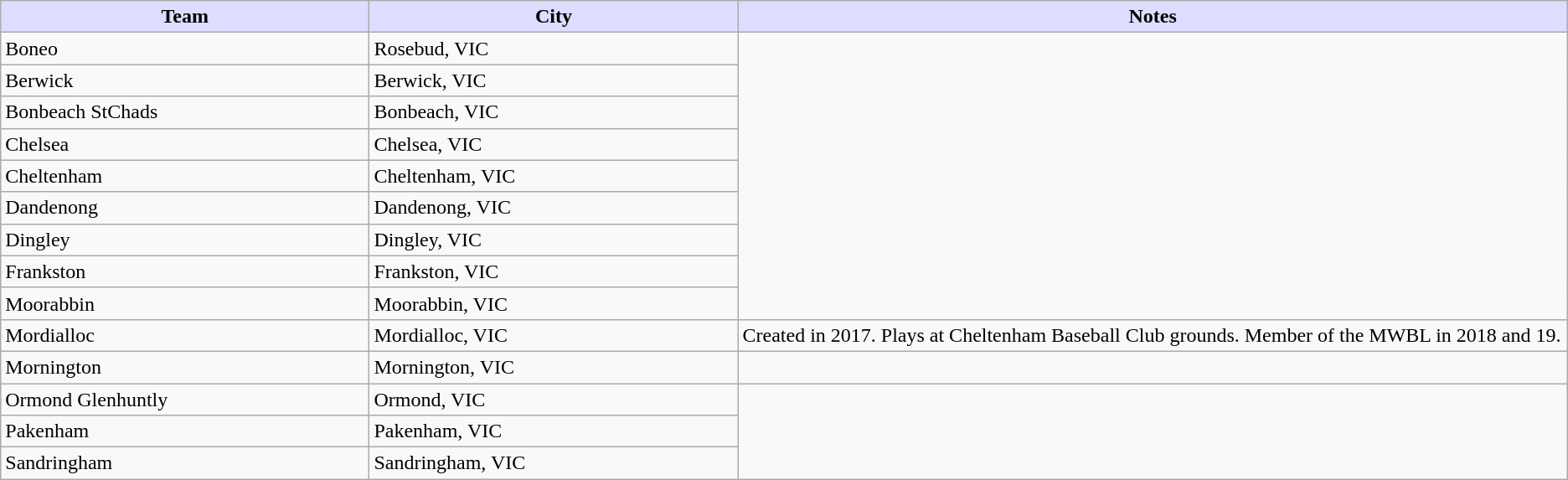<table class="wikitable">
<tr>
<th style="background:#ddf; width:20%;">Team</th>
<th style="background:#ddf; width:20%;">City</th>
<th style="background:#ddf; width:45%;">Notes</th>
</tr>
<tr>
<td>Boneo</td>
<td>Rosebud, VIC</td>
</tr>
<tr>
<td>Berwick</td>
<td>Berwick, VIC</td>
</tr>
<tr>
<td>Bonbeach StChads</td>
<td>Bonbeach, VIC</td>
</tr>
<tr>
<td>Chelsea</td>
<td>Chelsea, VIC</td>
</tr>
<tr>
<td>Cheltenham</td>
<td>Cheltenham, VIC</td>
</tr>
<tr>
<td>Dandenong</td>
<td>Dandenong, VIC</td>
</tr>
<tr>
<td>Dingley</td>
<td>Dingley, VIC</td>
</tr>
<tr>
<td>Frankston</td>
<td>Frankston, VIC</td>
</tr>
<tr>
<td>Moorabbin</td>
<td>Moorabbin, VIC</td>
</tr>
<tr>
<td>Mordialloc</td>
<td>Mordialloc, VIC</td>
<td>Created in 2017. Plays at Cheltenham Baseball Club grounds. Member of the MWBL in 2018 and 19.</td>
</tr>
<tr>
<td>Mornington</td>
<td>Mornington, VIC</td>
<td></td>
</tr>
<tr>
<td>Ormond Glenhuntly</td>
<td>Ormond, VIC</td>
</tr>
<tr>
<td>Pakenham</td>
<td>Pakenham, VIC</td>
</tr>
<tr>
<td>Sandringham</td>
<td>Sandringham, VIC</td>
</tr>
</table>
